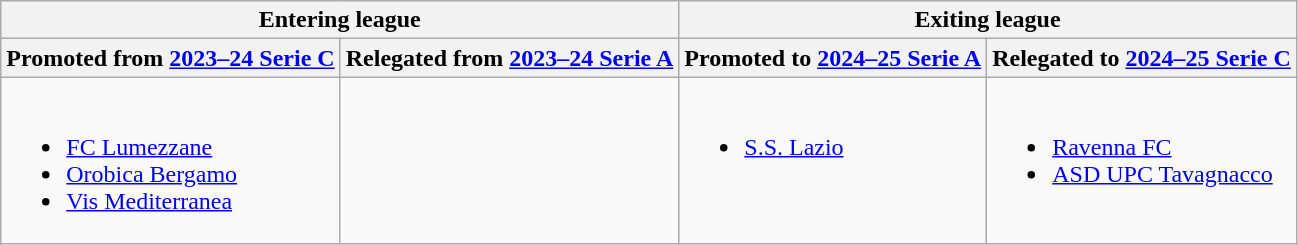<table class="wikitable">
<tr>
<th colspan="2">Entering league</th>
<th colspan="2">Exiting league</th>
</tr>
<tr>
<th>Promoted from <a href='#'>2023–24 Serie C</a></th>
<th>Relegated from <a href='#'>2023–24 Serie A</a></th>
<th>Promoted to <a href='#'>2024–25 Serie A</a></th>
<th>Relegated to <a href='#'>2024–25 Serie C</a></th>
</tr>
<tr style="vertical-align:top;">
<td><br><ul><li><a href='#'>FC Lumezzane</a></li><li><a href='#'>Orobica Bergamo</a></li><li><a href='#'>Vis Mediterranea</a></li></ul></td>
<td></td>
<td><br><ul><li><a href='#'>S.S. Lazio</a></li></ul></td>
<td><br><ul><li><a href='#'>Ravenna FC</a></li><li><a href='#'>ASD UPC Tavagnacco</a></li></ul></td>
</tr>
</table>
